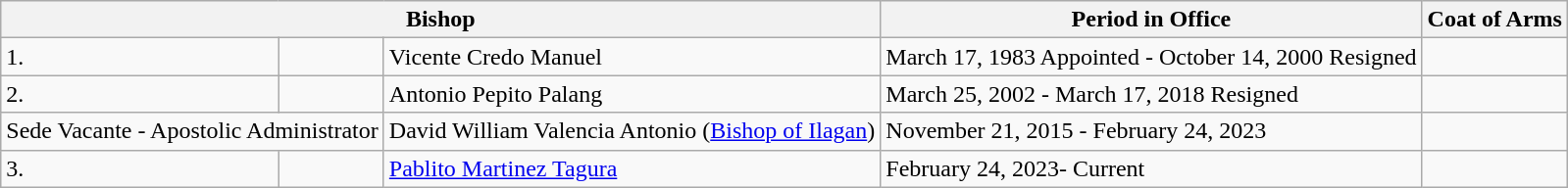<table class="wikitable">
<tr>
<th colspan="3">Bishop</th>
<th>Period in Office</th>
<th>Coat of Arms</th>
</tr>
<tr>
<td>1.</td>
<td></td>
<td>Vicente Credo Manuel</td>
<td>March 17, 1983 Appointed - October 14, 2000 Resigned</td>
<td></td>
</tr>
<tr>
<td>2.</td>
<td></td>
<td>Antonio Pepito Palang</td>
<td>March 25, 2002 - March 17, 2018 Resigned</td>
<td></td>
</tr>
<tr>
<td colspan="2">Sede Vacante - Apostolic Administrator</td>
<td>David William Valencia Antonio (<a href='#'>Bishop of Ilagan</a>)</td>
<td>November 21, 2015 - February 24, 2023</td>
</tr>
<tr>
<td>3.</td>
<td></td>
<td><a href='#'>Pablito Martinez Tagura</a></td>
<td>February 24, 2023- Current</td>
<td></td>
</tr>
</table>
